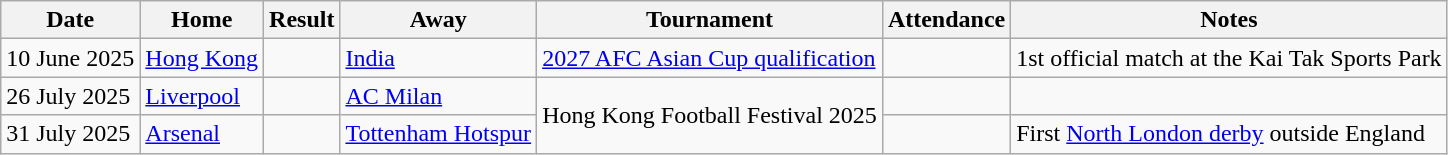<table class="wikitable">
<tr>
<th>Date</th>
<th>Home</th>
<th>Result</th>
<th>Away</th>
<th>Tournament</th>
<th>Attendance</th>
<th>Notes</th>
</tr>
<tr>
<td>10 June 2025</td>
<td> <a href='#'>Hong Kong</a></td>
<td></td>
<td> <a href='#'>India</a></td>
<td><a href='#'>2027 AFC Asian Cup qualification</a></td>
<td></td>
<td>1st official match at the Kai Tak Sports Park</td>
</tr>
<tr>
<td>26 July 2025</td>
<td> <a href='#'>Liverpool</a></td>
<td></td>
<td> <a href='#'>AC Milan</a></td>
<td rowspan="2">Hong Kong Football Festival 2025</td>
<td></td>
<td></td>
</tr>
<tr>
<td>31 July 2025</td>
<td> <a href='#'>Arsenal</a></td>
<td></td>
<td> <a href='#'>Tottenham Hotspur</a></td>
<td></td>
<td>First <a href='#'>North London derby</a> outside England</td>
</tr>
</table>
